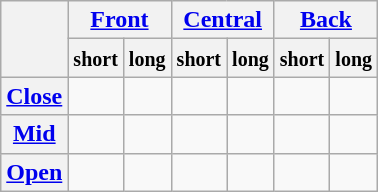<table class="wikitable" style="text-align: center;">
<tr>
<th rowspan=2></th>
<th colspan=2><a href='#'>Front</a></th>
<th colspan=2><a href='#'>Central</a></th>
<th colspan=2><a href='#'>Back</a></th>
</tr>
<tr>
<th><small>short</small></th>
<th><small>long</small></th>
<th><small>short</small></th>
<th><small>long</small></th>
<th><small>short</small></th>
<th><small>long</small></th>
</tr>
<tr>
<th><a href='#'>Close</a></th>
<td></td>
<td></td>
<td></td>
<td></td>
<td></td>
<td></td>
</tr>
<tr>
<th><a href='#'>Mid</a></th>
<td></td>
<td></td>
<td></td>
<td></td>
<td></td>
<td></td>
</tr>
<tr>
<th><a href='#'>Open</a></th>
<td></td>
<td></td>
<td></td>
<td></td>
<td></td>
<td></td>
</tr>
</table>
